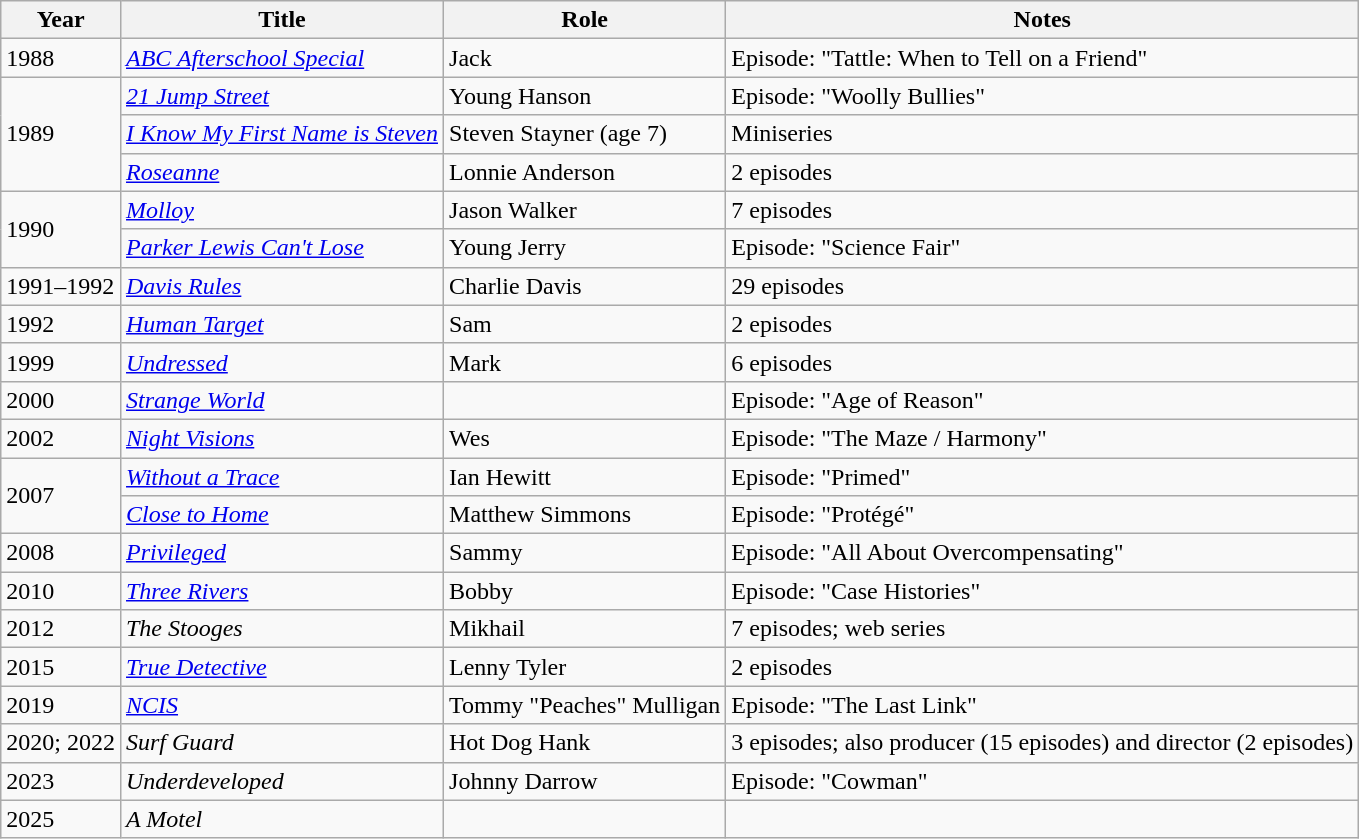<table class="wikitable sortable">
<tr>
<th>Year</th>
<th>Title</th>
<th>Role</th>
<th>Notes</th>
</tr>
<tr>
<td>1988</td>
<td><em><a href='#'>ABC Afterschool Special</a></em></td>
<td>Jack</td>
<td>Episode: "Tattle: When to Tell on a Friend"</td>
</tr>
<tr>
<td rowspan="3">1989</td>
<td><em><a href='#'>21 Jump Street</a></em></td>
<td>Young Hanson</td>
<td>Episode: "Woolly Bullies"</td>
</tr>
<tr>
<td><em><a href='#'>I Know My First Name is Steven</a></em></td>
<td>Steven Stayner (age 7)</td>
<td>Miniseries</td>
</tr>
<tr>
<td><em><a href='#'>Roseanne</a></em></td>
<td>Lonnie Anderson</td>
<td>2 episodes</td>
</tr>
<tr>
<td rowspan="2">1990</td>
<td><em><a href='#'>Molloy</a></em></td>
<td>Jason Walker</td>
<td>7 episodes</td>
</tr>
<tr>
<td><em><a href='#'>Parker Lewis Can't Lose</a></em></td>
<td>Young Jerry</td>
<td>Episode: "Science Fair"</td>
</tr>
<tr>
<td>1991–1992</td>
<td><em><a href='#'>Davis Rules</a></em></td>
<td>Charlie Davis</td>
<td>29 episodes</td>
</tr>
<tr>
<td>1992</td>
<td><em><a href='#'>Human Target</a></em></td>
<td>Sam</td>
<td>2 episodes</td>
</tr>
<tr>
<td>1999</td>
<td><em><a href='#'>Undressed</a></em></td>
<td>Mark</td>
<td>6 episodes</td>
</tr>
<tr>
<td>2000</td>
<td><em><a href='#'>Strange World</a></em></td>
<td></td>
<td>Episode: "Age of Reason"</td>
</tr>
<tr>
<td>2002</td>
<td><em><a href='#'>Night Visions</a></em></td>
<td>Wes</td>
<td>Episode: "The Maze / Harmony"</td>
</tr>
<tr>
<td rowspan="2">2007</td>
<td><em><a href='#'>Without a Trace</a></em></td>
<td>Ian Hewitt</td>
<td>Episode: "Primed"</td>
</tr>
<tr>
<td><em><a href='#'>Close to Home</a></em></td>
<td>Matthew Simmons</td>
<td>Episode: "Protégé"</td>
</tr>
<tr>
<td>2008</td>
<td><em><a href='#'>Privileged</a></em></td>
<td>Sammy</td>
<td>Episode: "All About Overcompensating"</td>
</tr>
<tr>
<td>2010</td>
<td><em><a href='#'>Three Rivers</a></em></td>
<td>Bobby</td>
<td>Episode: "Case Histories"</td>
</tr>
<tr>
<td>2012</td>
<td><em>The Stooges</em></td>
<td>Mikhail</td>
<td>7 episodes; web series</td>
</tr>
<tr>
<td>2015</td>
<td><em><a href='#'>True Detective</a></em></td>
<td>Lenny Tyler</td>
<td>2 episodes</td>
</tr>
<tr>
<td>2019</td>
<td><em><a href='#'>NCIS</a></em></td>
<td>Tommy "Peaches" Mulligan</td>
<td>Episode: "The Last Link"</td>
</tr>
<tr>
<td>2020; 2022</td>
<td><em>Surf Guard</em></td>
<td>Hot Dog Hank</td>
<td>3 episodes; also producer (15 episodes) and director (2 episodes)</td>
</tr>
<tr>
<td>2023</td>
<td><em>Underdeveloped</em></td>
<td>Johnny Darrow</td>
<td>Episode: "Cowman"</td>
</tr>
<tr>
<td>2025</td>
<td><em>A Motel</em></td>
<td></td>
<td></td>
</tr>
</table>
